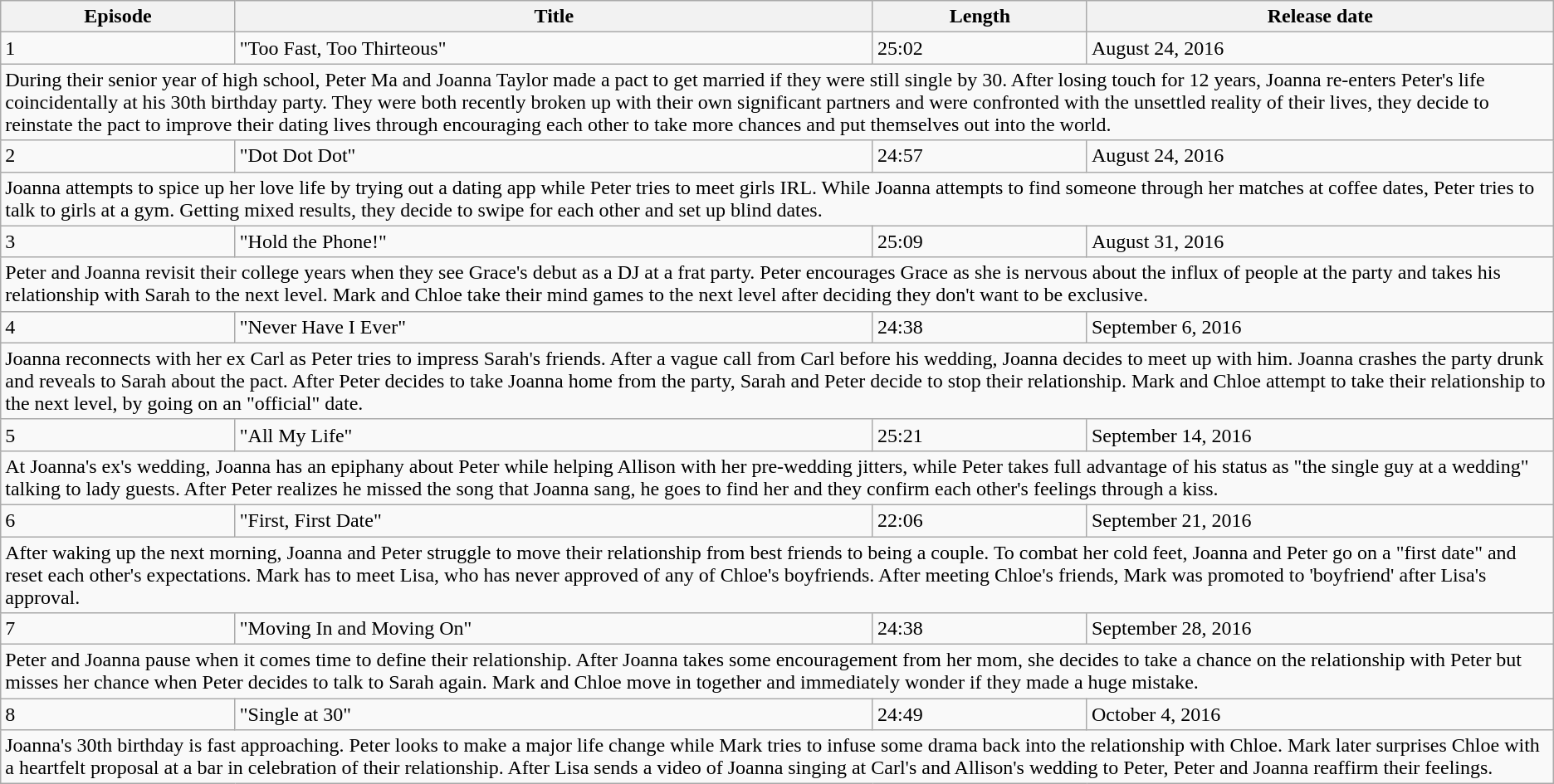<table class=wikitable align:center>
<tr>
<th>Episode</th>
<th>Title</th>
<th>Length</th>
<th>Release date</th>
</tr>
<tr>
<td>1</td>
<td>"Too Fast, Too Thirteous"</td>
<td>25:02</td>
<td>August 24, 2016</td>
</tr>
<tr>
<td colspan="4">During their senior year of high school, Peter Ma and Joanna Taylor made a pact to get married if they were still single by 30. After losing touch for 12 years, Joanna re-enters Peter's life coincidentally at his 30th birthday party. They were both recently broken up with their own significant partners and were confronted with the unsettled reality of their lives, they decide to reinstate the pact to improve their dating lives through encouraging each other to take more chances and put themselves out into the world.</td>
</tr>
<tr>
<td>2</td>
<td>"Dot Dot Dot"</td>
<td>24:57</td>
<td>August 24, 2016</td>
</tr>
<tr>
<td colspan="4">Joanna attempts to spice up her love life by trying out a dating app while Peter tries to meet girls IRL. While Joanna attempts to find someone through her matches at coffee dates, Peter tries to talk to girls at a gym. Getting mixed results, they decide to swipe for each other and set up blind dates.</td>
</tr>
<tr>
<td>3</td>
<td>"Hold the Phone!"</td>
<td>25:09</td>
<td>August 31, 2016</td>
</tr>
<tr>
<td colspan="4">Peter and Joanna revisit their college years when they see Grace's debut as a DJ at a frat party. Peter encourages Grace as she is nervous about the influx of people at the party and takes his relationship with Sarah to the next level. Mark and Chloe take their mind games to the next level after deciding they don't want to be exclusive.</td>
</tr>
<tr>
<td>4</td>
<td>"Never Have I Ever"</td>
<td>24:38</td>
<td>September 6, 2016</td>
</tr>
<tr>
<td colspan="4">Joanna reconnects with her ex Carl as Peter tries to impress Sarah's friends. After a vague call from Carl before his wedding, Joanna decides to meet up with him. Joanna crashes the party drunk and reveals to Sarah about the pact. After Peter decides to take Joanna home from the party, Sarah and Peter decide to stop their relationship. Mark and Chloe attempt to take their relationship to the next level, by going on an "official" date.</td>
</tr>
<tr>
<td>5</td>
<td>"All My Life"</td>
<td>25:21</td>
<td>September 14, 2016</td>
</tr>
<tr>
<td colspan="4">At Joanna's ex's wedding, Joanna has an epiphany about Peter while helping Allison with her pre-wedding jitters, while Peter takes full advantage of his status as "the single guy at a wedding" talking to lady guests. After Peter realizes he missed the song that Joanna sang, he goes to find her and they confirm each other's feelings through a kiss.</td>
</tr>
<tr>
<td>6</td>
<td>"First, First Date"</td>
<td>22:06</td>
<td>September 21, 2016</td>
</tr>
<tr>
<td colspan="4">After waking up the next morning, Joanna and Peter struggle to move their relationship from best friends to being a couple. To combat her cold feet, Joanna and Peter go on a "first date" and reset each other's expectations. Mark has to meet Lisa, who has never approved of any of Chloe's boyfriends. After meeting Chloe's friends, Mark was promoted to 'boyfriend' after Lisa's approval.</td>
</tr>
<tr>
<td>7</td>
<td>"Moving In and Moving On"</td>
<td>24:38</td>
<td>September 28, 2016</td>
</tr>
<tr>
<td colspan="4">Peter and Joanna pause when it comes time to define their relationship. After Joanna takes some encouragement from her mom, she decides to take a chance on the relationship with Peter but misses her chance when Peter decides to talk to Sarah again. Mark and Chloe move in together and immediately wonder if they made a huge mistake.</td>
</tr>
<tr>
<td>8</td>
<td>"Single at 30"</td>
<td>24:49</td>
<td>October 4, 2016</td>
</tr>
<tr>
<td colspan="4">Joanna's 30th birthday is fast approaching. Peter looks to make a major life change while Mark tries to infuse some drama back into the relationship with Chloe. Mark later surprises Chloe with a heartfelt proposal at a bar in celebration of their relationship. After Lisa sends a video of Joanna singing at Carl's and Allison's wedding to Peter, Peter and Joanna reaffirm their feelings.</td>
</tr>
</table>
